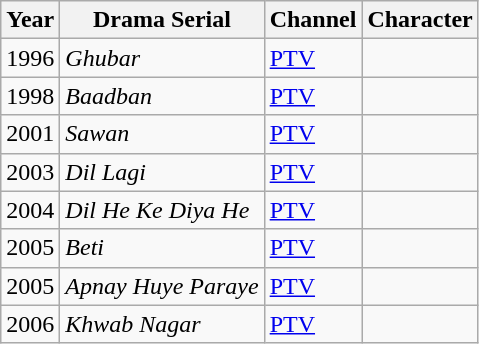<table class="wikitable">
<tr>
<th>Year</th>
<th>Drama Serial</th>
<th>Channel</th>
<th>Character</th>
</tr>
<tr>
<td>1996</td>
<td><em>Ghubar</em></td>
<td><a href='#'>PTV</a></td>
<td></td>
</tr>
<tr>
<td>1998</td>
<td><em>Baadban</em></td>
<td><a href='#'>PTV</a></td>
<td></td>
</tr>
<tr>
<td>2001</td>
<td><em>Sawan</em></td>
<td><a href='#'>PTV</a></td>
<td></td>
</tr>
<tr>
<td>2003</td>
<td><em>Dil Lagi</em></td>
<td><a href='#'>PTV</a></td>
<td></td>
</tr>
<tr>
<td>2004</td>
<td><em>Dil He Ke Diya He</em></td>
<td><a href='#'>PTV</a></td>
<td></td>
</tr>
<tr>
<td>2005</td>
<td><em>Beti</em></td>
<td><a href='#'>PTV</a></td>
<td></td>
</tr>
<tr>
<td>2005</td>
<td><em>Apnay Huye Paraye</em></td>
<td><a href='#'>PTV</a></td>
<td></td>
</tr>
<tr>
<td>2006</td>
<td><em>Khwab Nagar</em></td>
<td><a href='#'>PTV</a></td>
<td></td>
</tr>
</table>
